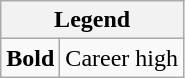<table class="wikitable mw-collapsible mw-collapsed">
<tr>
<th colspan="2">Legend</th>
</tr>
<tr>
<td><strong>Bold</strong></td>
<td>Career high</td>
</tr>
</table>
